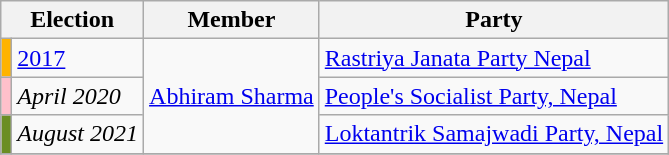<table class="wikitable">
<tr>
<th colspan="2">Election</th>
<th>Member</th>
<th>Party</th>
</tr>
<tr>
<td style="background-color:#ffb300"></td>
<td><a href='#'>2017</a></td>
<td rowspan="3"><a href='#'>Abhiram Sharma</a></td>
<td><a href='#'>Rastriya Janata Party Nepal</a></td>
</tr>
<tr>
<td style="background-color:pink"></td>
<td><em>April 2020</em></td>
<td><a href='#'>People's Socialist Party, Nepal</a></td>
</tr>
<tr>
<td style="background-color:olivedrab"></td>
<td><em>August 2021</em></td>
<td><a href='#'>Loktantrik Samajwadi Party, Nepal</a></td>
</tr>
<tr>
</tr>
</table>
